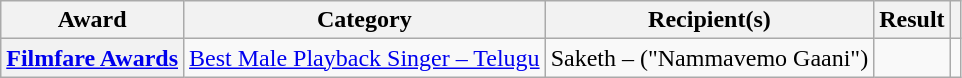<table class="wikitable plainrowheaders">
<tr>
<th scope="col">Award</th>
<th scope="col">Category</th>
<th scope="col">Recipient(s)</th>
<th scope="col" class="unsortable">Result</th>
<th scope="col" class="unsortable"></th>
</tr>
<tr>
<th scope="row"><a href='#'>Filmfare Awards</a></th>
<td><a href='#'>Best Male Playback Singer – Telugu</a></td>
<td>Saketh – ("Nammavemo Gaani")</td>
<td></td>
<td style="text-align:center;"></td>
</tr>
</table>
